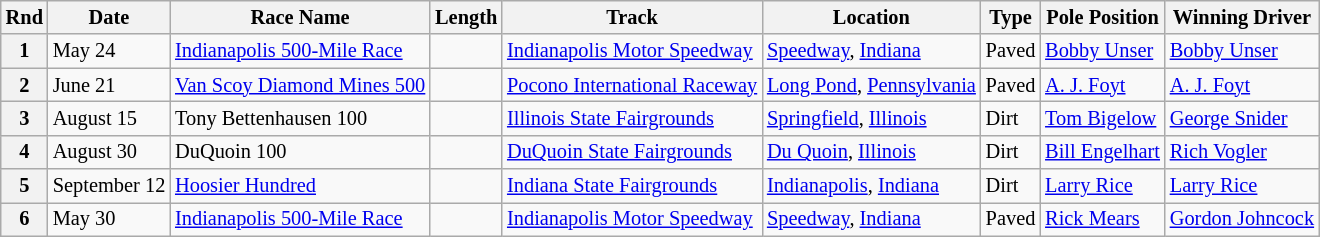<table class="wikitable" style="font-size:85%">
<tr>
<th>Rnd</th>
<th>Date</th>
<th>Race Name</th>
<th>Length</th>
<th>Track</th>
<th>Location</th>
<th>Type</th>
<th>Pole Position</th>
<th>Winning Driver</th>
</tr>
<tr>
<th>1</th>
<td>May 24</td>
<td> <a href='#'>Indianapolis 500-Mile Race</a></td>
<td></td>
<td><a href='#'>Indianapolis Motor Speedway</a></td>
<td><a href='#'>Speedway</a>, <a href='#'>Indiana</a></td>
<td>Paved</td>
<td> <a href='#'>Bobby Unser</a></td>
<td> <a href='#'>Bobby Unser</a></td>
</tr>
<tr>
<th>2</th>
<td>June 21</td>
<td> <a href='#'>Van Scoy Diamond Mines 500</a></td>
<td></td>
<td><a href='#'>Pocono International Raceway</a></td>
<td><a href='#'>Long Pond</a>, <a href='#'>Pennsylvania</a></td>
<td>Paved</td>
<td> <a href='#'>A. J. Foyt</a></td>
<td> <a href='#'>A. J. Foyt</a></td>
</tr>
<tr>
<th>3</th>
<td>August 15</td>
<td> Tony Bettenhausen 100</td>
<td></td>
<td><a href='#'>Illinois State Fairgrounds</a></td>
<td><a href='#'>Springfield</a>, <a href='#'>Illinois</a></td>
<td>Dirt</td>
<td> <a href='#'>Tom Bigelow</a></td>
<td> <a href='#'>George Snider</a></td>
</tr>
<tr>
<th>4</th>
<td>August 30</td>
<td> DuQuoin 100</td>
<td></td>
<td><a href='#'>DuQuoin State Fairgrounds</a></td>
<td><a href='#'>Du Quoin</a>, <a href='#'>Illinois</a></td>
<td>Dirt</td>
<td> <a href='#'>Bill Engelhart</a></td>
<td> <a href='#'>Rich Vogler</a></td>
</tr>
<tr>
<th>5</th>
<td>September 12</td>
<td> <a href='#'>Hoosier Hundred</a></td>
<td></td>
<td><a href='#'>Indiana State Fairgrounds</a></td>
<td><a href='#'>Indianapolis</a>, <a href='#'>Indiana</a></td>
<td>Dirt</td>
<td> <a href='#'>Larry Rice</a></td>
<td> <a href='#'>Larry Rice</a></td>
</tr>
<tr>
<th>6</th>
<td>May 30</td>
<td> <a href='#'>Indianapolis 500-Mile Race</a></td>
<td></td>
<td><a href='#'>Indianapolis Motor Speedway</a></td>
<td><a href='#'>Speedway</a>, <a href='#'>Indiana</a></td>
<td>Paved</td>
<td> <a href='#'>Rick Mears</a></td>
<td> <a href='#'>Gordon Johncock</a></td>
</tr>
</table>
